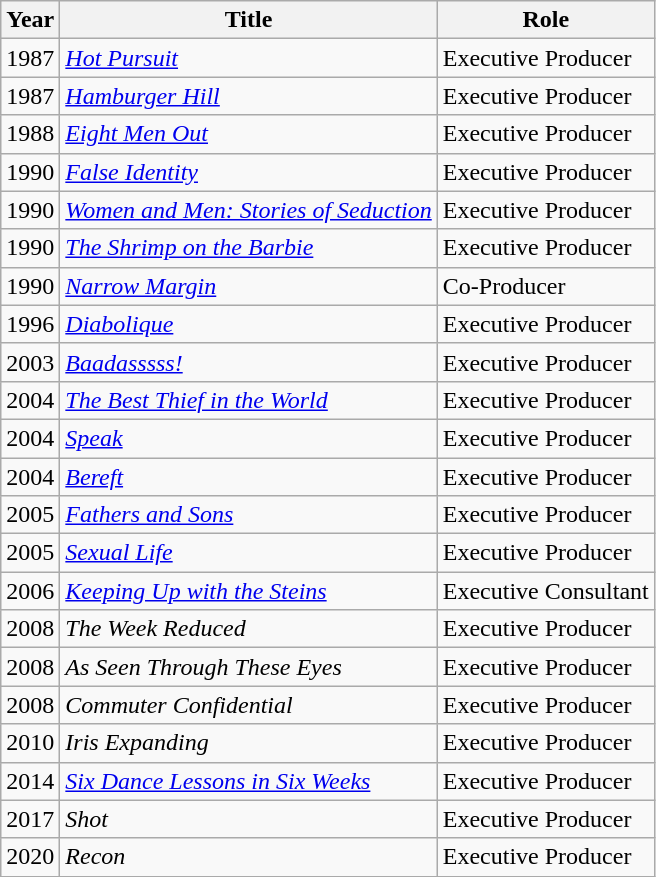<table class="wikitable">
<tr>
<th>Year</th>
<th>Title</th>
<th>Role</th>
</tr>
<tr>
<td>1987</td>
<td><em><a href='#'>Hot Pursuit</a></em></td>
<td>Executive Producer</td>
</tr>
<tr>
<td>1987</td>
<td><em><a href='#'>Hamburger Hill</a></em></td>
<td>Executive Producer</td>
</tr>
<tr>
<td>1988</td>
<td><em><a href='#'>Eight Men Out</a></em></td>
<td>Executive Producer</td>
</tr>
<tr>
<td>1990</td>
<td><em><a href='#'>False Identity</a></em></td>
<td>Executive Producer</td>
</tr>
<tr>
<td>1990</td>
<td><em><a href='#'>Women and Men: Stories of Seduction</a></em></td>
<td>Executive Producer</td>
</tr>
<tr>
<td>1990</td>
<td><em><a href='#'>The Shrimp on the Barbie</a></em></td>
<td>Executive Producer</td>
</tr>
<tr>
<td>1990</td>
<td><em><a href='#'>Narrow Margin</a></em></td>
<td>Co-Producer</td>
</tr>
<tr>
<td>1996</td>
<td><em><a href='#'>Diabolique</a></em></td>
<td>Executive Producer</td>
</tr>
<tr>
<td>2003</td>
<td><em><a href='#'>Baadasssss!</a></em></td>
<td>Executive Producer</td>
</tr>
<tr>
<td>2004</td>
<td><em><a href='#'>The Best Thief in the World</a></em></td>
<td>Executive Producer</td>
</tr>
<tr>
<td>2004</td>
<td><em><a href='#'>Speak</a></em></td>
<td>Executive Producer</td>
</tr>
<tr>
<td>2004</td>
<td><a href='#'><em>Bereft</em></a></td>
<td>Executive Producer</td>
</tr>
<tr>
<td>2005</td>
<td><a href='#'><em>Fathers and Sons</em></a></td>
<td>Executive Producer</td>
</tr>
<tr>
<td>2005</td>
<td><em><a href='#'>Sexual Life</a></em></td>
<td>Executive Producer</td>
</tr>
<tr>
<td>2006</td>
<td><em><a href='#'>Keeping Up with the Steins</a></em></td>
<td>Executive Consultant</td>
</tr>
<tr>
<td>2008</td>
<td><em>The Week Reduced</em></td>
<td>Executive Producer</td>
</tr>
<tr>
<td>2008</td>
<td><em>As Seen Through These Eyes</em></td>
<td>Executive Producer</td>
</tr>
<tr>
<td>2008</td>
<td><em>Commuter Confidential</em></td>
<td>Executive Producer</td>
</tr>
<tr>
<td>2010</td>
<td><em>Iris Expanding</em></td>
<td>Executive Producer</td>
</tr>
<tr>
<td>2014</td>
<td><a href='#'><em>Six Dance Lessons in Six Weeks</em></a></td>
<td>Executive Producer</td>
</tr>
<tr>
<td>2017</td>
<td><em>Shot</em></td>
<td>Executive Producer</td>
</tr>
<tr>
<td>2020</td>
<td><em>Recon</em></td>
<td>Executive Producer</td>
</tr>
</table>
